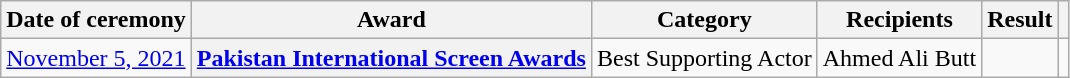<table class="wikitable plainrowheaders sortable">
<tr>
<th scope="col">Date of ceremony</th>
<th scope="col">Award</th>
<th scope="col">Category</th>
<th scope="col">Recipients</th>
<th scope="col">Result</th>
<th scope="col" class="unsortable"></th>
</tr>
<tr>
<td scope="row"><a href='#'>November 5, 2021</a></td>
<th scope="row" rowspan=3><a href='#'>Pakistan International Screen Awards</a></th>
<td>Best Supporting Actor</td>
<td>Ahmed Ali Butt</td>
<td></td>
<td></td>
</tr>
</table>
